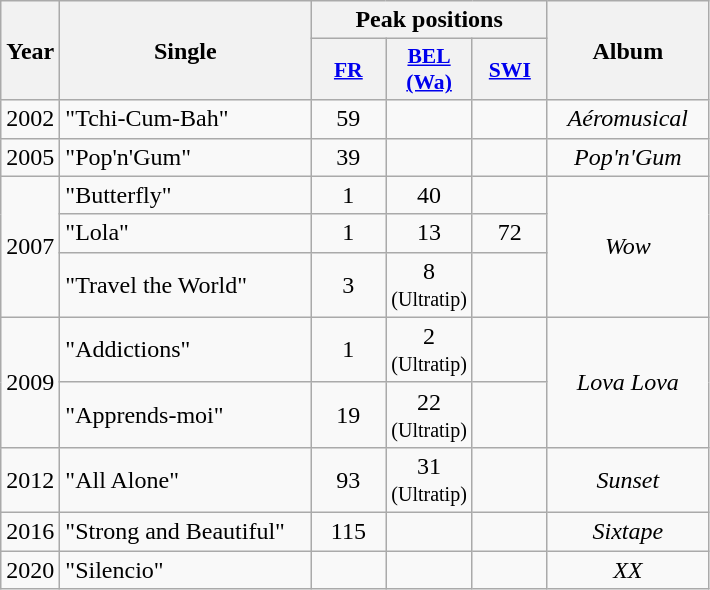<table class="wikitable">
<tr>
<th align="center" rowspan="2" width="10">Year</th>
<th align="center" rowspan="2" width="160">Single</th>
<th align="center" colspan="3" width="20">Peak positions</th>
<th align="center" rowspan="2" width="100">Album</th>
</tr>
<tr>
<th scope="col" style="width:3em;font-size:90%;"><a href='#'>FR</a><br></th>
<th scope="col" style="width:3em;font-size:90%;"><a href='#'>BEL <br>(Wa)</a><br></th>
<th scope="col" style="width:3em;font-size:90%;"><a href='#'>SWI</a><br></th>
</tr>
<tr>
<td style="text-align:center;">2002</td>
<td>"Tchi-Cum-Bah"</td>
<td style="text-align:center;">59</td>
<td style="text-align:center;"></td>
<td style="text-align:center;"></td>
<td style="text-align:center;"><em>Aéromusical</em></td>
</tr>
<tr>
<td style="text-align:center;">2005</td>
<td>"Pop'n'Gum"</td>
<td style="text-align:center;">39</td>
<td style="text-align:center;"></td>
<td style="text-align:center;"></td>
<td style="text-align:center;"><em>Pop'n'Gum</em></td>
</tr>
<tr>
<td style="text-align:center;" rowspan=3>2007</td>
<td>"Butterfly"</td>
<td style="text-align:center;">1</td>
<td style="text-align:center;">40</td>
<td style="text-align:center;"></td>
<td style="text-align:center;" rowspan=3><em>Wow</em></td>
</tr>
<tr>
<td>"Lola"</td>
<td style="text-align:center;">1</td>
<td style="text-align:center;">13</td>
<td style="text-align:center;">72</td>
</tr>
<tr>
<td>"Travel the World"</td>
<td style="text-align:center;">3</td>
<td style="text-align:center;">8<br><small>(Ultratip)</small></td>
<td style="text-align:center;"></td>
</tr>
<tr>
<td style="text-align:center;" rowspan=2>2009</td>
<td>"Addictions"</td>
<td style="text-align:center;">1</td>
<td style="text-align:center;">2<br><small>(Ultratip)</small></td>
<td style="text-align:center;"></td>
<td style="text-align:center;" rowspan=2><em>Lova Lova</em></td>
</tr>
<tr>
<td>"Apprends-moi"</td>
<td style="text-align:center;">19</td>
<td style="text-align:center;">22<br><small>(Ultratip)</small></td>
<td style="text-align:center;"></td>
</tr>
<tr>
<td style="text-align:center;">2012</td>
<td>"All Alone"</td>
<td style="text-align:center;">93</td>
<td style="text-align:center;">31<br><small>(Ultratip)</small></td>
<td style="text-align:center;"></td>
<td style="text-align:center;"><em>Sunset</em></td>
</tr>
<tr>
<td style="text-align:center;">2016</td>
<td>"Strong and Beautiful"</td>
<td style="text-align:center;">115</td>
<td style="text-align:center;"></td>
<td style="text-align:center;"></td>
<td style="text-align:center;"><em>Sixtape</em></td>
</tr>
<tr>
<td style="text-align:center;">2020</td>
<td>"Silencio"</td>
<td style="text-align:center;"></td>
<td style="text-align:center;"></td>
<td style="text-align:center;"></td>
<td style="text-align:center;"><em>XX</em></td>
</tr>
</table>
